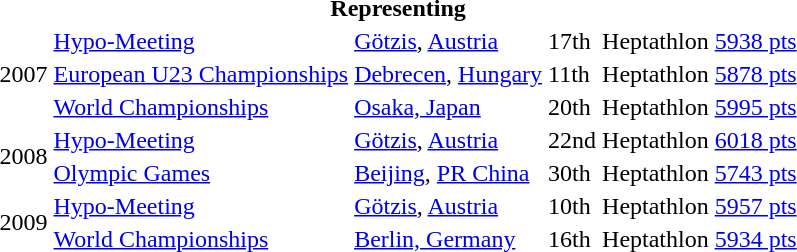<table>
<tr>
<th colspan="6">Representing </th>
</tr>
<tr>
<td rowspan=3>2007</td>
<td><a href='#'>Hypo-Meeting</a></td>
<td><a href='#'>Götzis</a>, <a href='#'>Austria</a></td>
<td>17th</td>
<td>Heptathlon</td>
<td><a href='#'>5938 pts</a></td>
</tr>
<tr>
<td><a href='#'>European U23 Championships</a></td>
<td><a href='#'>Debrecen</a>, <a href='#'>Hungary</a></td>
<td>11th</td>
<td>Heptathlon</td>
<td><a href='#'>5878 pts</a></td>
</tr>
<tr>
<td><a href='#'>World Championships</a></td>
<td><a href='#'>Osaka, Japan</a></td>
<td>20th</td>
<td>Heptathlon</td>
<td><a href='#'>5995 pts</a></td>
</tr>
<tr>
<td rowspan=2>2008</td>
<td><a href='#'>Hypo-Meeting</a></td>
<td><a href='#'>Götzis</a>, <a href='#'>Austria</a></td>
<td>22nd</td>
<td>Heptathlon</td>
<td><a href='#'>6018 pts</a></td>
</tr>
<tr>
<td><a href='#'>Olympic Games</a></td>
<td><a href='#'>Beijing</a>, <a href='#'>PR China</a></td>
<td>30th</td>
<td>Heptathlon</td>
<td><a href='#'>5743 pts</a></td>
</tr>
<tr>
<td rowspan=2>2009</td>
<td><a href='#'>Hypo-Meeting</a></td>
<td><a href='#'>Götzis</a>, <a href='#'>Austria</a></td>
<td>10th</td>
<td>Heptathlon</td>
<td><a href='#'>5957 pts</a></td>
</tr>
<tr>
<td><a href='#'>World Championships</a></td>
<td><a href='#'>Berlin, Germany</a></td>
<td>16th</td>
<td>Heptathlon</td>
<td><a href='#'>5934 pts</a></td>
</tr>
</table>
